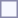<table style="border:1px solid #8888aa; background-color:#f7f8ff; padding:5px; font-size:95%; margin: 0px 12px 12px 0px;">
</table>
